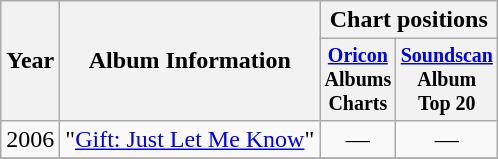<table class="wikitable">
<tr>
<th rowspan="2">Year</th>
<th rowspan="2">Album Information</th>
<th colspan="2">Chart positions</th>
</tr>
<tr style="font-size:smaller;">
<th width="35"><a href='#'>Oricon</a> Albums Charts</th>
<th width="35"><a href='#'>Soundscan</a> Album Top 20</th>
</tr>
<tr>
<td align="center">2006</td>
<td>"<a href='#'>Gift: Just Let Me Know</a>"<br></td>
<td align="center">—</td>
<td align="center">—</td>
</tr>
<tr>
</tr>
</table>
